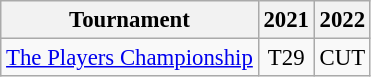<table class="wikitable" style="font-size:95%;text-align:center;">
<tr>
<th>Tournament</th>
<th>2021</th>
<th>2022</th>
</tr>
<tr>
<td align=left><a href='#'>The Players Championship</a></td>
<td>T29</td>
<td>CUT</td>
</tr>
</table>
